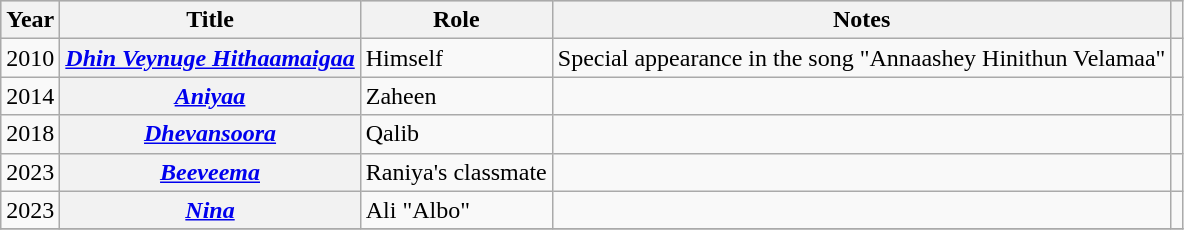<table class="wikitable sortable plainrowheaders">
<tr style="background:#ccc; text-align:center;">
<th scope="col">Year</th>
<th scope="col">Title</th>
<th scope="col">Role</th>
<th scope="col">Notes</th>
<th scope="col" class="unsortable"></th>
</tr>
<tr>
<td>2010</td>
<th scope="row"><em><a href='#'>Dhin Veynuge Hithaamaigaa</a></em></th>
<td>Himself</td>
<td>Special appearance in the song "Annaashey Hinithun Velamaa"</td>
<td style="text-align: center;"></td>
</tr>
<tr>
<td>2014</td>
<th scope="row"><em><a href='#'>Aniyaa</a></em></th>
<td>Zaheen</td>
<td></td>
<td style="text-align: center;"></td>
</tr>
<tr>
<td>2018</td>
<th scope="row"><em><a href='#'>Dhevansoora</a></em></th>
<td>Qalib</td>
<td></td>
<td style="text-align: center;"></td>
</tr>
<tr>
<td>2023</td>
<th scope="row"><em><a href='#'>Beeveema</a></em></th>
<td>Raniya's classmate</td>
<td></td>
<td style="text-align: center;"></td>
</tr>
<tr>
<td>2023</td>
<th scope="row"><em><a href='#'>Nina</a></em></th>
<td>Ali "Albo"</td>
<td></td>
<td style="text-align:center;"></td>
</tr>
<tr>
</tr>
</table>
